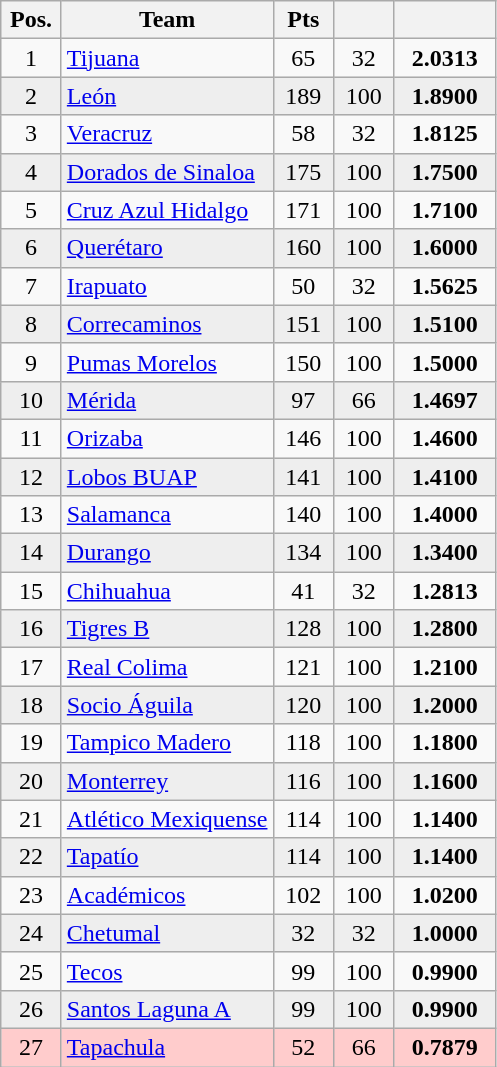<table class="wikitable" style="text-align:center">
<tr>
<th width=33>Pos.</th>
<th>Team</th>
<th width=33>Pts</th>
<th width=33></th>
<th width=60></th>
</tr>
<tr>
<td>1</td>
<td align=left><a href='#'>Tijuana</a></td>
<td>65</td>
<td>32</td>
<td><strong>2.0313</strong></td>
</tr>
<tr bgcolor=#EEEEEE>
<td>2</td>
<td align=left><a href='#'>León</a></td>
<td>189</td>
<td>100</td>
<td><strong>1.8900</strong></td>
</tr>
<tr>
<td>3</td>
<td align=left><a href='#'>Veracruz</a></td>
<td>58</td>
<td>32</td>
<td><strong>1.8125</strong></td>
</tr>
<tr bgcolor=#EEEEEE>
<td>4</td>
<td align=left><a href='#'>Dorados de Sinaloa</a></td>
<td>175</td>
<td>100</td>
<td><strong>1.7500</strong></td>
</tr>
<tr>
<td>5</td>
<td align=left><a href='#'>Cruz Azul Hidalgo</a></td>
<td>171</td>
<td>100</td>
<td><strong>1.7100</strong></td>
</tr>
<tr bgcolor=#EEEEEE>
<td>6</td>
<td align=left><a href='#'>Querétaro</a></td>
<td>160</td>
<td>100</td>
<td><strong>1.6000</strong></td>
</tr>
<tr>
<td>7</td>
<td align=left><a href='#'>Irapuato</a></td>
<td>50</td>
<td>32</td>
<td><strong>1.5625</strong></td>
</tr>
<tr bgcolor=#EEEEEE>
<td>8</td>
<td align=left><a href='#'>Correcaminos</a></td>
<td>151</td>
<td>100</td>
<td><strong>1.5100</strong></td>
</tr>
<tr>
<td>9</td>
<td align=left><a href='#'>Pumas Morelos</a></td>
<td>150</td>
<td>100</td>
<td><strong>1.5000</strong></td>
</tr>
<tr bgcolor=#EEEEEE>
<td>10</td>
<td align=left><a href='#'>Mérida</a></td>
<td>97</td>
<td>66</td>
<td><strong>1.4697</strong></td>
</tr>
<tr>
<td>11</td>
<td align=left><a href='#'>Orizaba</a></td>
<td>146</td>
<td>100</td>
<td><strong>1.4600</strong></td>
</tr>
<tr bgcolor=#EEEEEE>
<td>12</td>
<td align=left><a href='#'>Lobos BUAP</a></td>
<td>141</td>
<td>100</td>
<td><strong>1.4100</strong></td>
</tr>
<tr>
<td>13</td>
<td align=left><a href='#'>Salamanca</a></td>
<td>140</td>
<td>100</td>
<td><strong>1.4000</strong></td>
</tr>
<tr bgcolor=#EEEEEE>
<td>14</td>
<td align=left><a href='#'>Durango</a></td>
<td>134</td>
<td>100</td>
<td><strong>1.3400</strong></td>
</tr>
<tr>
<td>15</td>
<td align=left><a href='#'>Chihuahua</a></td>
<td>41</td>
<td>32</td>
<td><strong>1.2813</strong></td>
</tr>
<tr bgcolor=#EEEEEE>
<td>16</td>
<td align=left><a href='#'>Tigres B</a></td>
<td>128</td>
<td>100</td>
<td><strong>1.2800</strong></td>
</tr>
<tr>
<td>17</td>
<td align=left><a href='#'>Real Colima</a></td>
<td>121</td>
<td>100</td>
<td><strong>1.2100</strong></td>
</tr>
<tr bgcolor=#EEEEEE>
<td>18</td>
<td align=left><a href='#'>Socio Águila</a></td>
<td>120</td>
<td>100</td>
<td><strong>1.2000</strong></td>
</tr>
<tr>
<td>19</td>
<td align=left><a href='#'>Tampico Madero</a></td>
<td>118</td>
<td>100</td>
<td><strong>1.1800</strong></td>
</tr>
<tr bgcolor=#EEEEEE>
<td>20</td>
<td align=left><a href='#'>Monterrey</a></td>
<td>116</td>
<td>100</td>
<td><strong>1.1600</strong></td>
</tr>
<tr>
<td>21</td>
<td align=left><a href='#'>Atlético Mexiquense</a></td>
<td>114</td>
<td>100</td>
<td><strong>1.1400</strong></td>
</tr>
<tr bgcolor=#EEEEEE>
<td>22</td>
<td align=left><a href='#'>Tapatío</a></td>
<td>114</td>
<td>100</td>
<td><strong>1.1400</strong></td>
</tr>
<tr>
<td>23</td>
<td align=left><a href='#'>Académicos</a></td>
<td>102</td>
<td>100</td>
<td><strong>1.0200</strong></td>
</tr>
<tr bgcolor=#EEEEEE>
<td>24</td>
<td align=left><a href='#'>Chetumal</a></td>
<td>32</td>
<td>32</td>
<td><strong>1.0000</strong></td>
</tr>
<tr>
<td>25</td>
<td align=left><a href='#'>Tecos</a></td>
<td>99</td>
<td>100</td>
<td><strong>0.9900</strong></td>
</tr>
<tr bgcolor=#EEEEEE>
<td>26</td>
<td align=left><a href='#'>Santos Laguna A</a></td>
<td>99</td>
<td>100</td>
<td><strong>0.9900</strong></td>
</tr>
<tr bgcolor=#FFCCCC>
<td>27</td>
<td align=left><a href='#'>Tapachula</a></td>
<td>52</td>
<td>66</td>
<td><strong>0.7879</strong></td>
</tr>
</table>
